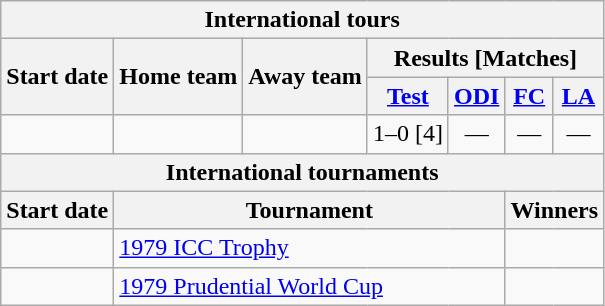<table class="wikitable">
<tr>
<th colspan="7">International tours</th>
</tr>
<tr>
<th rowspan="2">Start date</th>
<th rowspan="2">Home team</th>
<th rowspan="2">Away team</th>
<th colspan="4">Results [Matches]</th>
</tr>
<tr>
<th><a href='#'>Test</a></th>
<th><a href='#'>ODI</a></th>
<th><a href='#'>FC</a></th>
<th><a href='#'>LA</a></th>
</tr>
<tr>
<td><a href='#'></a></td>
<td></td>
<td></td>
<td>1–0 [4]</td>
<td ; style="text-align:center">—</td>
<td ; style="text-align:center">—</td>
<td ; style="text-align:center">—</td>
</tr>
<tr>
<th colspan="7">International tournaments</th>
</tr>
<tr>
<th>Start date</th>
<th colspan="4">Tournament</th>
<th colspan="2">Winners</th>
</tr>
<tr>
<td><a href='#'></a></td>
<td colspan="4"> <a href='#'>1979 ICC Trophy</a></td>
<td colspan="2"></td>
</tr>
<tr>
<td><a href='#'></a></td>
<td colspan="4"> <a href='#'>1979 Prudential World Cup</a></td>
<td colspan="2"></td>
</tr>
</table>
